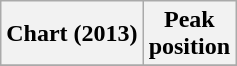<table class="wikitable sortable plainrowheaders" style="text-align:center">
<tr>
<th scope="col">Chart (2013)</th>
<th scope="col">Peak<br>position</th>
</tr>
<tr>
</tr>
</table>
